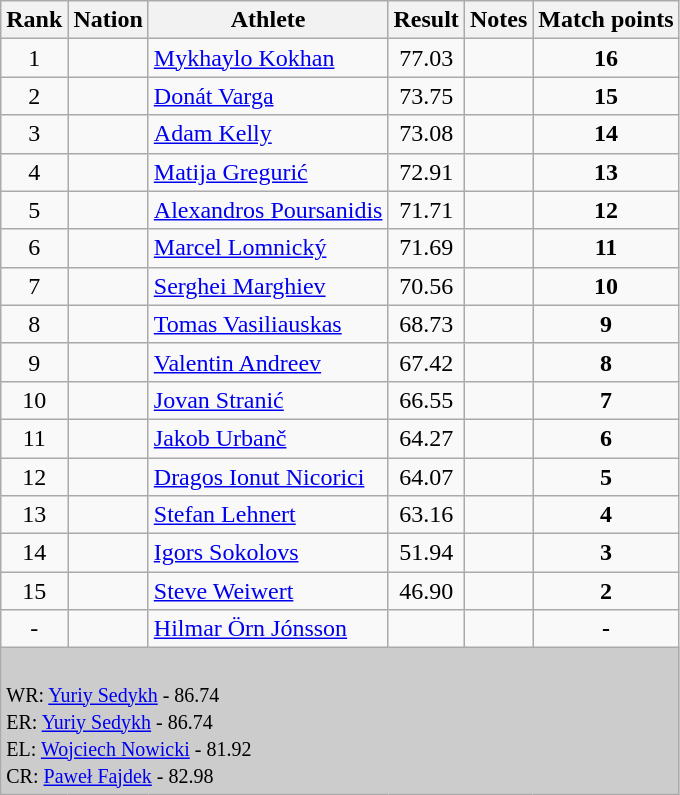<table class="wikitable sortable" style="text-align:left;">
<tr>
<th>Rank</th>
<th>Nation</th>
<th>Athlete</th>
<th>Result</th>
<th>Notes</th>
<th>Match points</th>
</tr>
<tr>
<td align=center>1</td>
<td></td>
<td><a href='#'>Mykhaylo Kokhan</a></td>
<td align=center>77.03</td>
<td align=center></td>
<td align=center><strong>16</strong></td>
</tr>
<tr>
<td align=center>2</td>
<td></td>
<td><a href='#'>Donát Varga</a></td>
<td align=center>73.75</td>
<td></td>
<td align=center><strong>15</strong></td>
</tr>
<tr>
<td align=center>3</td>
<td></td>
<td><a href='#'>Adam Kelly</a></td>
<td align=center>73.08</td>
<td align=center></td>
<td align=center><strong>14</strong></td>
</tr>
<tr>
<td align=center>4</td>
<td></td>
<td><a href='#'>Matija Gregurić</a></td>
<td align=center>72.91</td>
<td></td>
<td align=center><strong>13</strong></td>
</tr>
<tr>
<td align=center>5</td>
<td></td>
<td><a href='#'>Alexandros Poursanidis</a></td>
<td align=center>71.71</td>
<td></td>
<td align=center><strong>12</strong></td>
</tr>
<tr>
<td align=center>6</td>
<td></td>
<td><a href='#'>Marcel Lomnický</a></td>
<td align=center>71.69</td>
<td></td>
<td align=center><strong>11</strong></td>
</tr>
<tr>
<td align=center>7</td>
<td></td>
<td><a href='#'>Serghei Marghiev</a></td>
<td align=center>70.56</td>
<td></td>
<td align=center><strong>10</strong></td>
</tr>
<tr>
<td align=center>8</td>
<td></td>
<td><a href='#'>Tomas Vasiliauskas</a></td>
<td align=center>68.73</td>
<td></td>
<td align=center><strong>9</strong></td>
</tr>
<tr>
<td align=center>9</td>
<td></td>
<td><a href='#'>Valentin Andreev</a></td>
<td align=center>67.42</td>
<td></td>
<td align=center><strong>8</strong></td>
</tr>
<tr>
<td align=center>10</td>
<td></td>
<td><a href='#'>Jovan Stranić</a></td>
<td align=center>66.55</td>
<td></td>
<td align=center><strong>7</strong></td>
</tr>
<tr>
<td align=center>11</td>
<td></td>
<td><a href='#'>Jakob Urbanč</a></td>
<td align=center>64.27</td>
<td></td>
<td align=center><strong>6</strong></td>
</tr>
<tr>
<td align=center>12</td>
<td></td>
<td><a href='#'>Dragos Ionut Nicorici</a></td>
<td align=center>64.07</td>
<td></td>
<td align=center><strong>5</strong></td>
</tr>
<tr>
<td align=center>13</td>
<td></td>
<td><a href='#'>Stefan Lehnert</a></td>
<td align=center>63.16</td>
<td></td>
<td align=center><strong>4</strong></td>
</tr>
<tr>
<td align=center>14</td>
<td></td>
<td><a href='#'>Igors Sokolovs</a></td>
<td align=center>51.94</td>
<td></td>
<td align=center><strong>3</strong></td>
</tr>
<tr>
<td align=center>15</td>
<td></td>
<td><a href='#'>Steve Weiwert</a></td>
<td align=center>46.90</td>
<td align=center></td>
<td align=center><strong>2</strong></td>
</tr>
<tr>
<td align=center>-</td>
<td></td>
<td><a href='#'>Hilmar Örn Jónsson</a></td>
<td align=center></td>
<td></td>
<td align=center><strong>-</strong></td>
</tr>
<tr>
<td colspan="6" bgcolor="#cccccc"><br>
<small>WR:   <a href='#'>Yuriy Sedykh</a> - 86.74<br>ER:  <a href='#'>Yuriy Sedykh</a> - 86.74<br></small>
<small>EL:  <a href='#'>Wojciech Nowicki</a> - 81.92<br>CR:  <a href='#'>Paweł Fajdek</a> - 82.98</small></td>
</tr>
</table>
